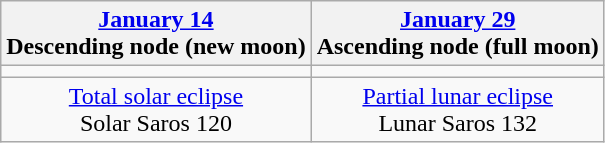<table class="wikitable">
<tr>
<th><a href='#'>January 14</a><br>Descending node (new moon)</th>
<th><a href='#'>January 29</a><br>Ascending node (full moon)</th>
</tr>
<tr>
<td></td>
<td></td>
</tr>
<tr align=center>
<td><a href='#'>Total solar eclipse</a><br>Solar Saros 120</td>
<td><a href='#'>Partial lunar eclipse</a><br>Lunar Saros 132</td>
</tr>
</table>
